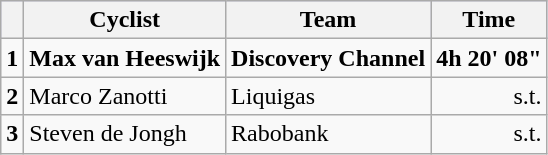<table class="wikitable">
<tr style="background:#ccccff;">
<th></th>
<th>Cyclist</th>
<th>Team</th>
<th>Time</th>
</tr>
<tr>
<td><strong>1</strong></td>
<td><strong>Max van Heeswijk</strong></td>
<td><strong>Discovery Channel</strong></td>
<td align="right"><strong>4h 20' 08"</strong></td>
</tr>
<tr>
<td><strong>2</strong></td>
<td>Marco Zanotti</td>
<td>Liquigas</td>
<td align="right">s.t.</td>
</tr>
<tr>
<td><strong>3</strong></td>
<td>Steven de Jongh</td>
<td>Rabobank</td>
<td align="right">s.t.</td>
</tr>
</table>
